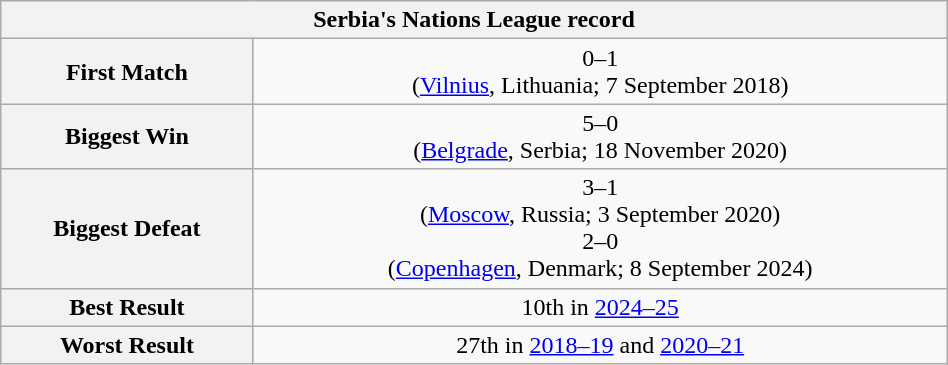<table class="wikitable collapsible collapsed" style="width:50%;text-align:center">
<tr>
<th colspan="2"><strong>Serbia's Nations League record</strong></th>
</tr>
<tr>
<th>First Match</th>
<td> 0–1 <br>(<a href='#'>Vilnius</a>, Lithuania; 7 September 2018)</td>
</tr>
<tr>
<th>Biggest Win</th>
<td> 5–0 <br>(<a href='#'>Belgrade</a>, Serbia; 18 November 2020)</td>
</tr>
<tr>
<th>Biggest Defeat</th>
<td> 3–1 <br> (<a href='#'>Moscow</a>, Russia; 3 September 2020)<br>  2–0 <br> (<a href='#'>Copenhagen</a>, Denmark; 8 September 2024)</td>
</tr>
<tr>
<th>Best Result</th>
<td>10th in <a href='#'>2024–25</a></td>
</tr>
<tr>
<th>Worst Result</th>
<td>27th in <a href='#'>2018–19</a> and <a href='#'>2020–21</a></td>
</tr>
</table>
